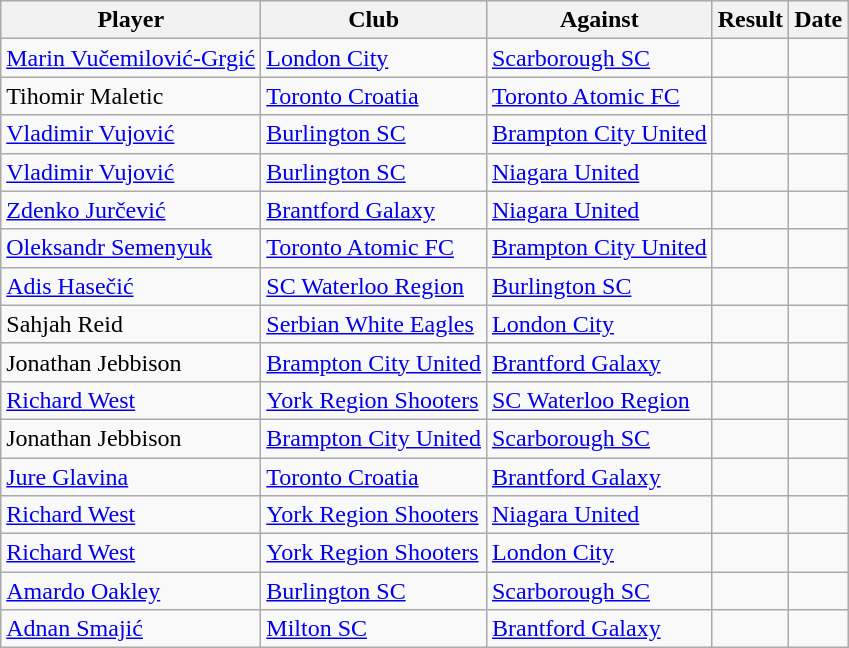<table class="wikitable sortable">
<tr>
<th>Player</th>
<th>Club</th>
<th>Against</th>
<th>Result</th>
<th>Date</th>
</tr>
<tr>
<td> <a href='#'>Marin Vučemilović-Grgić</a></td>
<td><a href='#'>London City</a></td>
<td><a href='#'>Scarborough SC</a></td>
<td></td>
<td></td>
</tr>
<tr>
<td> Tihomir Maletic</td>
<td><a href='#'>Toronto Croatia</a></td>
<td><a href='#'>Toronto Atomic FC</a></td>
<td></td>
<td></td>
</tr>
<tr>
<td> <a href='#'>Vladimir Vujović</a></td>
<td><a href='#'>Burlington SC</a></td>
<td><a href='#'>Brampton City United</a></td>
<td></td>
<td></td>
</tr>
<tr>
<td> <a href='#'>Vladimir Vujović</a></td>
<td><a href='#'>Burlington SC</a></td>
<td><a href='#'>Niagara United</a></td>
<td></td>
<td></td>
</tr>
<tr>
<td> <a href='#'>Zdenko Jurčević</a></td>
<td><a href='#'>Brantford Galaxy</a></td>
<td><a href='#'>Niagara United</a></td>
<td></td>
<td></td>
</tr>
<tr>
<td> <a href='#'>Oleksandr Semenyuk</a></td>
<td><a href='#'>Toronto Atomic FC</a></td>
<td><a href='#'>Brampton City United</a></td>
<td></td>
<td></td>
</tr>
<tr>
<td> <a href='#'>Adis Hasečić</a></td>
<td><a href='#'>SC Waterloo Region</a></td>
<td><a href='#'>Burlington SC</a></td>
<td></td>
<td></td>
</tr>
<tr>
<td> Sahjah Reid</td>
<td><a href='#'>Serbian White Eagles</a></td>
<td><a href='#'>London City</a></td>
<td></td>
<td></td>
</tr>
<tr>
<td> Jonathan Jebbison</td>
<td><a href='#'>Brampton City United</a></td>
<td><a href='#'>Brantford Galaxy</a></td>
<td></td>
<td></td>
</tr>
<tr>
<td> <a href='#'>Richard West</a></td>
<td><a href='#'>York Region Shooters</a></td>
<td><a href='#'>SC Waterloo Region</a></td>
<td></td>
<td></td>
</tr>
<tr>
<td> Jonathan Jebbison</td>
<td><a href='#'>Brampton City United</a></td>
<td><a href='#'>Scarborough SC</a></td>
<td></td>
<td></td>
</tr>
<tr>
<td> <a href='#'>Jure Glavina</a></td>
<td><a href='#'>Toronto Croatia</a></td>
<td><a href='#'>Brantford Galaxy</a></td>
<td></td>
<td></td>
</tr>
<tr>
<td> <a href='#'>Richard West</a></td>
<td><a href='#'>York Region Shooters</a></td>
<td><a href='#'>Niagara United</a></td>
<td></td>
<td></td>
</tr>
<tr>
<td> <a href='#'>Richard West</a></td>
<td><a href='#'>York Region Shooters</a></td>
<td><a href='#'>London City</a></td>
<td></td>
<td></td>
</tr>
<tr>
<td><a href='#'>Amardo Oakley</a></td>
<td><a href='#'>Burlington SC</a></td>
<td><a href='#'>Scarborough SC</a></td>
<td></td>
<td></td>
</tr>
<tr>
<td> <a href='#'>Adnan Smajić</a></td>
<td><a href='#'>Milton SC</a></td>
<td><a href='#'>Brantford Galaxy</a></td>
<td></td>
<td></td>
</tr>
</table>
